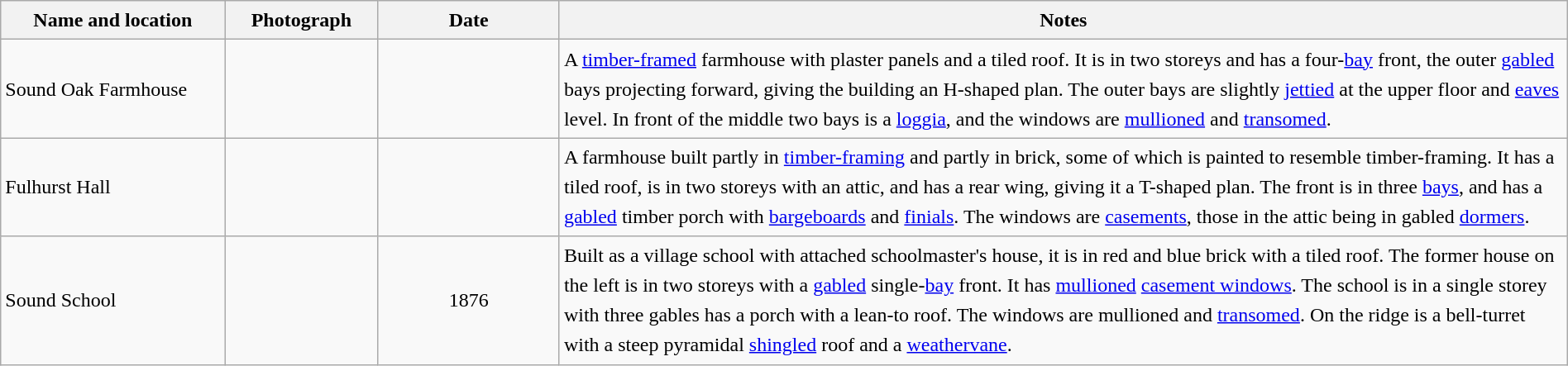<table class="wikitable sortable plainrowheaders" style="width:100%;border:0px;text-align:left;line-height:150%;">
<tr>
<th scope="col" style="width:150px">Name and location</th>
<th scope="col" style="width:100px" class="unsortable">Photograph</th>
<th scope="col" style="width:120px">Date</th>
<th scope="col" style="width:700px" class="unsortable">Notes</th>
</tr>
<tr>
<td>Sound Oak Farmhouse<br><small></small></td>
<td></td>
<td align="center"></td>
<td>A <a href='#'>timber-framed</a> farmhouse with plaster panels and a tiled roof. It is in two storeys and has a four-<a href='#'>bay</a> front, the outer <a href='#'>gabled</a> bays projecting forward, giving the building an H-shaped plan. The outer bays are slightly <a href='#'>jettied</a> at the upper floor and <a href='#'>eaves</a> level. In front of the middle two bays is a <a href='#'>loggia</a>, and the windows are <a href='#'>mullioned</a> and <a href='#'>transomed</a>.</td>
</tr>
<tr>
<td>Fulhurst Hall<br><small></small></td>
<td></td>
<td align="center"></td>
<td>A farmhouse built partly in <a href='#'>timber-framing</a> and partly in brick, some of which is painted to resemble timber-framing. It has a tiled roof, is in two storeys with an attic, and has a rear wing, giving it a T-shaped plan. The front is in three <a href='#'>bays</a>, and has a <a href='#'>gabled</a> timber porch with <a href='#'>bargeboards</a> and <a href='#'>finials</a>. The windows are <a href='#'>casements</a>, those in the attic being in gabled <a href='#'>dormers</a>.</td>
</tr>
<tr>
<td>Sound School<br><small></small></td>
<td></td>
<td align="center">1876</td>
<td>Built as a village school with attached schoolmaster's house, it is in red and blue brick with a tiled roof. The former house on the left is in two storeys with a <a href='#'>gabled</a> single-<a href='#'>bay</a> front. It has <a href='#'>mullioned</a> <a href='#'>casement windows</a>. The school is in a single storey with three gables has a porch with a lean-to roof. The windows are mullioned and <a href='#'>transomed</a>. On the ridge is a bell-turret with a steep pyramidal <a href='#'>shingled</a> roof and a <a href='#'>weathervane</a>.</td>
</tr>
<tr>
</tr>
</table>
